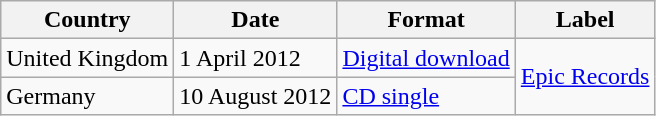<table class="wikitable">
<tr>
<th>Country</th>
<th>Date</th>
<th>Format</th>
<th>Label</th>
</tr>
<tr>
<td>United Kingdom</td>
<td>1 April 2012</td>
<td><a href='#'>Digital download</a></td>
<td rowspan=2><a href='#'>Epic Records</a></td>
</tr>
<tr>
<td>Germany</td>
<td>10 August 2012</td>
<td><a href='#'>CD single</a></td>
</tr>
</table>
